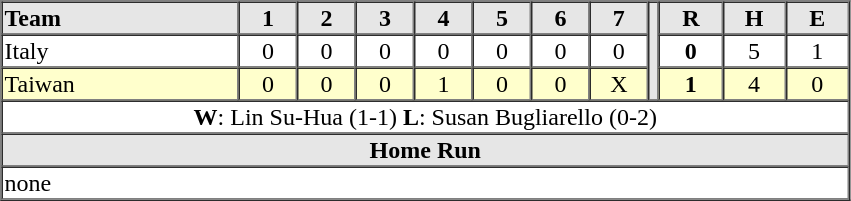<table border=1 cellspacing=0 width=567 style="margin-left:3em;">
<tr style="text-align:center; background-color:#e6e6e6;">
<th align=left width=28%>Team</th>
<th width=33>1</th>
<th width=33>2</th>
<th width=33>3</th>
<th width=33>4</th>
<th width=33>5</th>
<th width=33>6</th>
<th width=33>7</th>
<th rowspan="3" width=3></th>
<th width=36>R</th>
<th width=36>H</th>
<th width=36>E</th>
</tr>
<tr style="text-align:center;">
<td align=left> Italy</td>
<td>0</td>
<td>0</td>
<td>0</td>
<td>0</td>
<td>0</td>
<td>0</td>
<td>0</td>
<td><strong>0</strong></td>
<td>5</td>
<td>1</td>
</tr>
<tr style="text-align:center;" bgcolor="#ffffcc">
<td align=left> Taiwan</td>
<td>0</td>
<td>0</td>
<td>0</td>
<td>1</td>
<td>0</td>
<td>0</td>
<td>X</td>
<td><strong>1</strong></td>
<td>4</td>
<td>0</td>
</tr>
<tr style="text-align:center;">
<td colspan=13><strong>W</strong>: Lin Su-Hua (1-1) <strong>L</strong>: Susan Bugliarello (0-2)</td>
</tr>
<tr style="text-align:center; background-color:#e6e6e6;">
<th colspan=13>Home Run</th>
</tr>
<tr style="text-align:left;">
<td colspan=13>none</td>
</tr>
</table>
